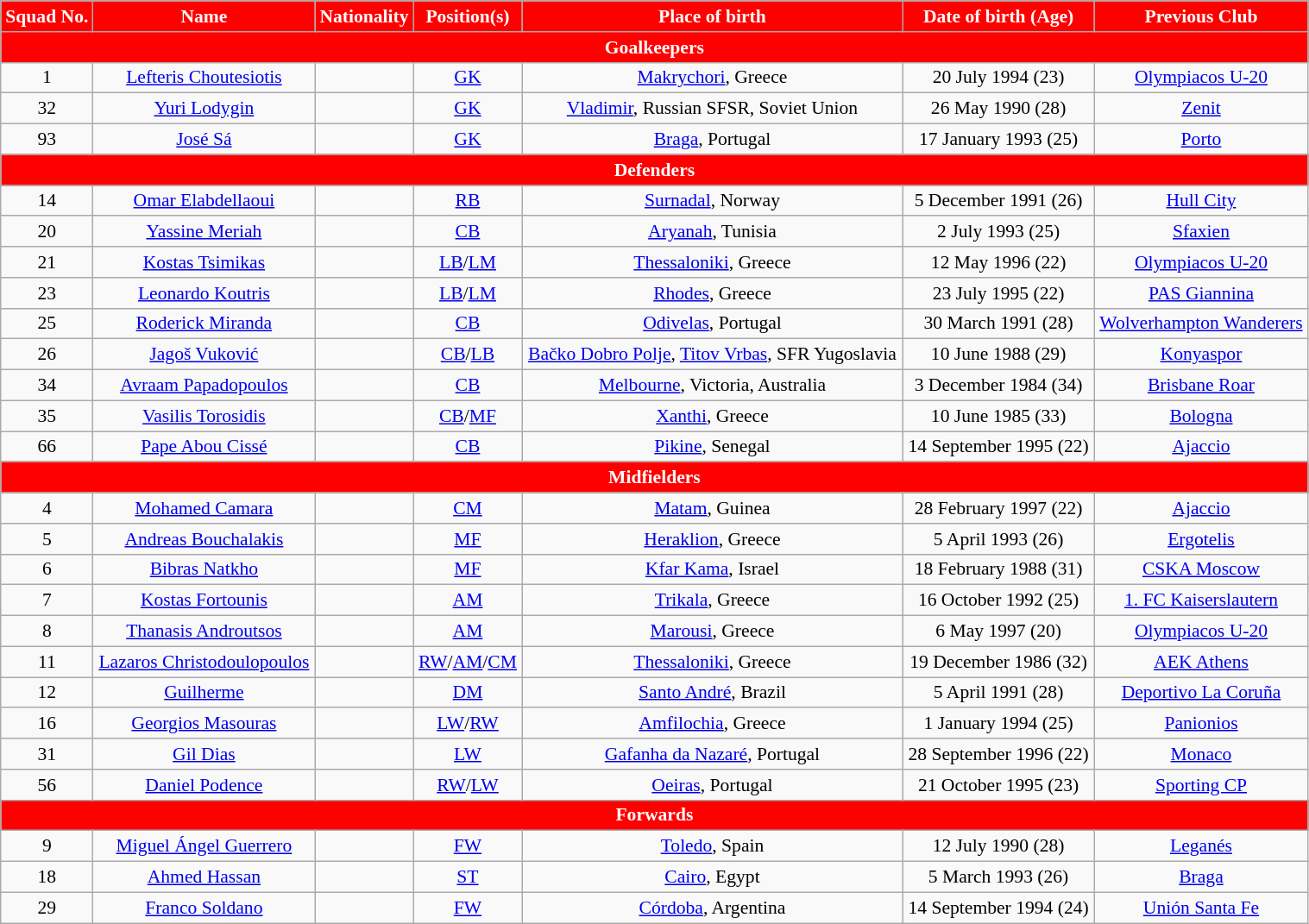<table class="wikitable" style="text-align:center; font-size:90%; width:80%;">
<tr>
<th style="background:#f00; color:white; text-align:center;">Squad No.</th>
<th style="background:#f00; color:white; text-align:center;">Name</th>
<th style="background:#f00; color:white; text-align:center;">Nationality</th>
<th style="background:#f00; color:white; text-align:center;">Position(s)</th>
<th style="background:#f00; color:white; text-align:center;">Place of birth</th>
<th style="background:#f00; color:white; text-align:center;">Date of birth (Age)</th>
<th style="background:#f00; color:white; text-align:center;">Previous Club</th>
</tr>
<tr>
<th colspan="8" style="background:#f00; color:white; text-align:center;">Goalkeepers</th>
</tr>
<tr>
<td>1</td>
<td><a href='#'>Lefteris Choutesiotis</a></td>
<td></td>
<td><a href='#'>GK</a></td>
<td><a href='#'>Makrychori</a>, Greece</td>
<td>20 July 1994 (23)</td>
<td> <a href='#'>Olympiacos U-20</a></td>
</tr>
<tr>
<td>32</td>
<td><a href='#'>Yuri Lodygin</a></td>
<td></td>
<td><a href='#'>GK</a></td>
<td><a href='#'>Vladimir</a>, Russian SFSR, Soviet Union</td>
<td>26 May 1990 (28)</td>
<td> <a href='#'>Zenit</a></td>
</tr>
<tr>
<td>93</td>
<td><a href='#'>José Sá</a></td>
<td></td>
<td><a href='#'>GK</a></td>
<td><a href='#'>Braga</a>, Portugal</td>
<td>17 January 1993 (25)</td>
<td> <a href='#'>Porto</a></td>
</tr>
<tr>
<th colspan="8" style="background:#f00; color:white; text-align:center;">Defenders</th>
</tr>
<tr>
<td>14</td>
<td><a href='#'>Omar Elabdellaoui</a></td>
<td></td>
<td><a href='#'>RB</a></td>
<td><a href='#'>Surnadal</a>, Norway</td>
<td>5 December 1991 (26)</td>
<td> <a href='#'>Hull City</a></td>
</tr>
<tr>
<td>20</td>
<td><a href='#'>Yassine Meriah</a></td>
<td></td>
<td><a href='#'>CB</a></td>
<td><a href='#'>Aryanah</a>, Tunisia</td>
<td>2 July 1993 (25)</td>
<td> <a href='#'>Sfaxien</a></td>
</tr>
<tr>
<td>21</td>
<td><a href='#'>Kostas Tsimikas</a></td>
<td></td>
<td><a href='#'>LB</a>/<a href='#'>LM</a></td>
<td><a href='#'>Thessaloniki</a>, Greece</td>
<td>12 May 1996 (22)</td>
<td> <a href='#'>Olympiacos U-20</a></td>
</tr>
<tr>
<td>23</td>
<td><a href='#'>Leonardo Koutris</a></td>
<td></td>
<td><a href='#'>LB</a>/<a href='#'>LM</a></td>
<td><a href='#'>Rhodes</a>, Greece</td>
<td>23 July 1995 (22)</td>
<td> <a href='#'>PAS Giannina</a></td>
</tr>
<tr>
<td>25</td>
<td><a href='#'>Roderick Miranda</a></td>
<td></td>
<td><a href='#'>CB</a></td>
<td><a href='#'>Odivelas</a>, Portugal</td>
<td>30 March 1991 (28)</td>
<td> <a href='#'>Wolverhampton Wanderers</a></td>
</tr>
<tr>
<td>26</td>
<td><a href='#'>Jagoš Vuković</a></td>
<td></td>
<td><a href='#'>CB</a>/<a href='#'>LB</a></td>
<td><a href='#'>Bačko Dobro Polje</a>, <a href='#'>Titov Vrbas</a>, SFR Yugoslavia</td>
<td>10 June 1988 (29)</td>
<td> <a href='#'>Konyaspor</a></td>
</tr>
<tr>
<td>34</td>
<td><a href='#'>Avraam Papadopoulos</a></td>
<td></td>
<td><a href='#'>CB</a></td>
<td><a href='#'>Melbourne</a>, Victoria, Australia</td>
<td>3 December 1984 (34)</td>
<td> <a href='#'>Brisbane Roar</a></td>
</tr>
<tr>
<td>35</td>
<td><a href='#'>Vasilis Torosidis</a></td>
<td></td>
<td><a href='#'>CB</a>/<a href='#'>MF</a></td>
<td><a href='#'>Xanthi</a>, Greece</td>
<td>10 June 1985 (33)</td>
<td> <a href='#'>Bologna</a></td>
</tr>
<tr>
<td>66</td>
<td><a href='#'>Pape Abou Cissé</a></td>
<td></td>
<td><a href='#'>CB</a></td>
<td><a href='#'>Pikine</a>, Senegal</td>
<td>14 September 1995 (22)</td>
<td> <a href='#'>Ajaccio</a></td>
</tr>
<tr>
<th colspan="8" style="background:#f00; color:white; text-align:center;">Midfielders</th>
</tr>
<tr>
<td>4</td>
<td><a href='#'>Mohamed Camara</a></td>
<td></td>
<td><a href='#'>CM</a></td>
<td><a href='#'>Matam</a>, Guinea</td>
<td>28 February 1997 (22)</td>
<td> <a href='#'>Ajaccio</a></td>
</tr>
<tr>
<td>5</td>
<td><a href='#'>Andreas Bouchalakis</a></td>
<td></td>
<td><a href='#'>MF</a></td>
<td><a href='#'>Heraklion</a>, Greece</td>
<td>5 April 1993 (26)</td>
<td> <a href='#'>Ergotelis</a></td>
</tr>
<tr>
<td>6</td>
<td><a href='#'>Bibras Natkho</a></td>
<td></td>
<td><a href='#'>MF</a></td>
<td><a href='#'>Kfar Kama</a>, Israel</td>
<td>18 February 1988 (31)</td>
<td> <a href='#'>CSKA Moscow</a></td>
</tr>
<tr>
<td>7</td>
<td><a href='#'>Kostas Fortounis</a></td>
<td></td>
<td><a href='#'>AM</a></td>
<td><a href='#'>Trikala</a>, Greece</td>
<td>16 October 1992 (25)</td>
<td> <a href='#'>1. FC Kaiserslautern</a></td>
</tr>
<tr>
<td>8</td>
<td><a href='#'>Thanasis Androutsos</a></td>
<td></td>
<td><a href='#'>AM</a></td>
<td><a href='#'>Marousi</a>, Greece</td>
<td>6 May 1997 (20)</td>
<td> <a href='#'>Olympiacos U-20</a></td>
</tr>
<tr>
<td>11</td>
<td><a href='#'>Lazaros Christodoulopoulos</a></td>
<td></td>
<td><a href='#'>RW</a>/<a href='#'>AM</a>/<a href='#'>CM</a></td>
<td><a href='#'>Thessaloniki</a>, Greece</td>
<td>19 December 1986 (32)</td>
<td> <a href='#'>AEK Athens</a></td>
</tr>
<tr>
<td>12</td>
<td><a href='#'>Guilherme</a></td>
<td></td>
<td><a href='#'>DM</a></td>
<td><a href='#'>Santo André</a>, Brazil</td>
<td>5 April 1991 (28)</td>
<td> <a href='#'>Deportivo La Coruña</a></td>
</tr>
<tr>
<td>16</td>
<td><a href='#'>Georgios Masouras</a></td>
<td></td>
<td><a href='#'>LW</a>/<a href='#'>RW</a></td>
<td><a href='#'>Amfilochia</a>, Greece</td>
<td>1 January 1994 (25)</td>
<td> <a href='#'>Panionios</a></td>
</tr>
<tr>
<td>31</td>
<td><a href='#'>Gil Dias</a></td>
<td></td>
<td><a href='#'>LW</a></td>
<td><a href='#'>Gafanha da Nazaré</a>, Portugal</td>
<td>28 September 1996 (22)</td>
<td> <a href='#'>Monaco</a></td>
</tr>
<tr>
<td>56</td>
<td><a href='#'>Daniel Podence</a></td>
<td></td>
<td><a href='#'>RW</a>/<a href='#'>LW</a></td>
<td><a href='#'>Oeiras</a>, Portugal</td>
<td>21 October 1995 (23)</td>
<td> <a href='#'>Sporting CP</a></td>
</tr>
<tr>
<th colspan="8" style="background:#f00; color:white; text-align:center;">Forwards</th>
</tr>
<tr>
<td>9</td>
<td><a href='#'>Miguel Ángel Guerrero</a></td>
<td></td>
<td><a href='#'>FW</a></td>
<td><a href='#'>Toledo</a>, Spain</td>
<td>12 July 1990 (28)</td>
<td> <a href='#'>Leganés</a></td>
</tr>
<tr>
<td>18</td>
<td><a href='#'>Ahmed Hassan</a></td>
<td></td>
<td><a href='#'>ST</a></td>
<td><a href='#'>Cairo</a>, Egypt</td>
<td>5 March 1993 (26)</td>
<td> <a href='#'>Braga</a></td>
</tr>
<tr>
<td>29</td>
<td><a href='#'>Franco Soldano</a></td>
<td></td>
<td><a href='#'>FW</a></td>
<td><a href='#'>Córdoba</a>, Argentina</td>
<td>14 September 1994 (24)</td>
<td> <a href='#'>Unión Santa Fe</a></td>
</tr>
</table>
